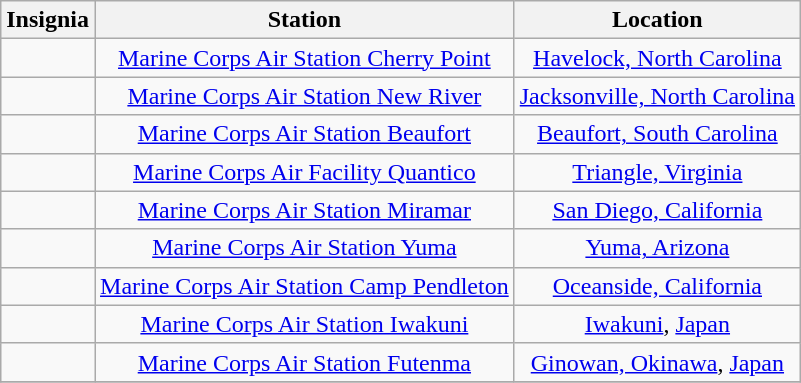<table class="wikitable sortable" style="text-align:center;">
<tr>
<th>Insignia</th>
<th>Station</th>
<th>Location</th>
</tr>
<tr>
<td></td>
<td><a href='#'>Marine Corps Air Station Cherry Point</a></td>
<td><a href='#'>Havelock, North Carolina</a></td>
</tr>
<tr>
<td></td>
<td><a href='#'>Marine Corps Air Station New River</a></td>
<td><a href='#'>Jacksonville, North Carolina</a></td>
</tr>
<tr>
<td></td>
<td><a href='#'>Marine Corps Air Station Beaufort</a></td>
<td><a href='#'>Beaufort, South Carolina</a></td>
</tr>
<tr>
<td></td>
<td><a href='#'>Marine Corps Air Facility Quantico</a></td>
<td><a href='#'>Triangle, Virginia</a></td>
</tr>
<tr>
<td></td>
<td><a href='#'>Marine Corps Air Station Miramar</a></td>
<td><a href='#'>San Diego, California</a></td>
</tr>
<tr>
<td></td>
<td><a href='#'>Marine Corps Air Station Yuma</a></td>
<td><a href='#'>Yuma, Arizona</a></td>
</tr>
<tr>
<td></td>
<td><a href='#'>Marine Corps Air Station Camp Pendleton</a></td>
<td><a href='#'>Oceanside, California</a></td>
</tr>
<tr>
<td></td>
<td><a href='#'>Marine Corps Air Station Iwakuni</a></td>
<td><a href='#'>Iwakuni</a>, <a href='#'>Japan</a></td>
</tr>
<tr>
<td></td>
<td><a href='#'>Marine Corps Air Station Futenma</a></td>
<td><a href='#'>Ginowan, Okinawa</a>, <a href='#'>Japan</a></td>
</tr>
<tr>
</tr>
</table>
